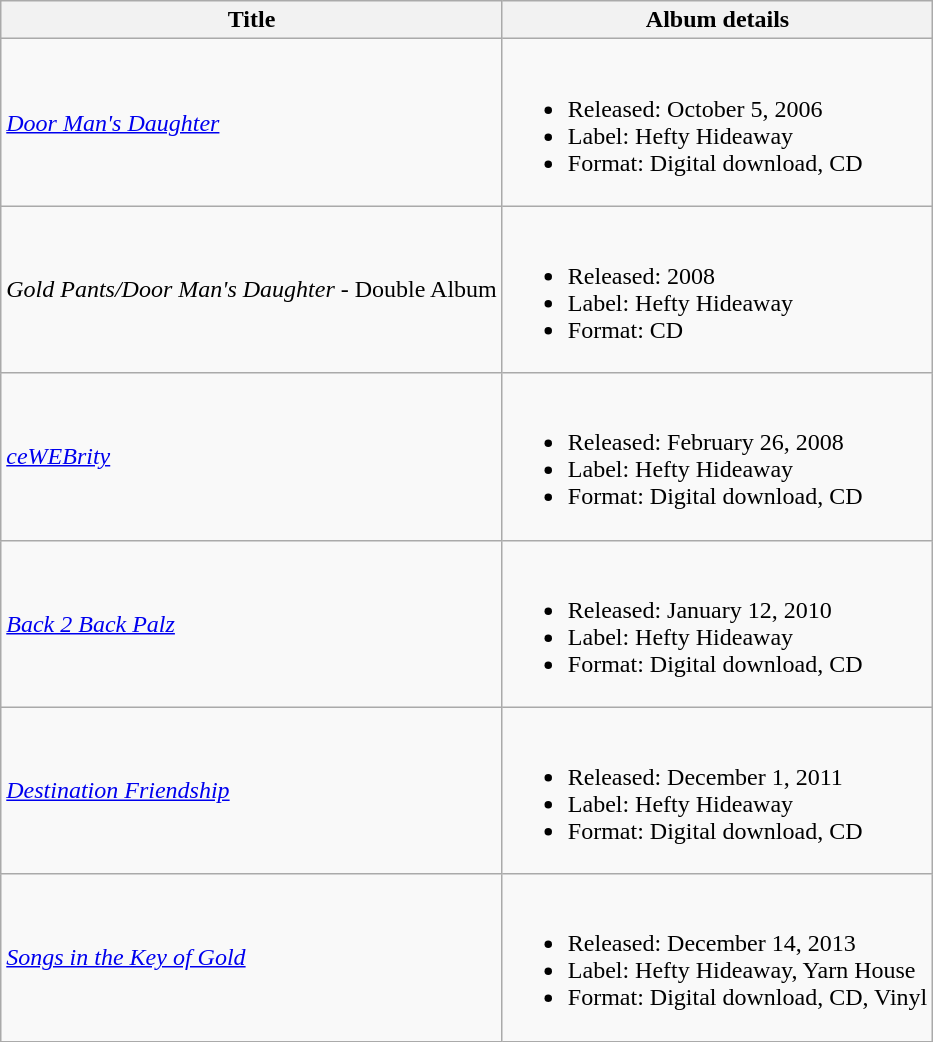<table class="wikitable">
<tr>
<th>Title</th>
<th>Album details</th>
</tr>
<tr>
<td><em><a href='#'>Door Man's Daughter</a></em></td>
<td><br><ul><li>Released: October 5, 2006</li><li>Label: Hefty Hideaway</li><li>Format: Digital download, CD</li></ul></td>
</tr>
<tr>
<td><em>Gold Pants/Door Man's Daughter</em> - Double Album</td>
<td><br><ul><li>Released: 2008</li><li>Label: Hefty Hideaway</li><li>Format: CD</li></ul></td>
</tr>
<tr>
<td><em><a href='#'>ceWEBrity</a></em></td>
<td><br><ul><li>Released: February 26, 2008</li><li>Label: Hefty Hideaway</li><li>Format: Digital download, CD</li></ul></td>
</tr>
<tr>
<td><em><a href='#'>Back 2 Back Palz</a></em></td>
<td><br><ul><li>Released: January 12, 2010</li><li>Label: Hefty Hideaway</li><li>Format: Digital download, CD</li></ul></td>
</tr>
<tr>
<td><em><a href='#'>Destination Friendship</a></em></td>
<td><br><ul><li>Released: December 1, 2011</li><li>Label: Hefty Hideaway</li><li>Format: Digital download, CD</li></ul></td>
</tr>
<tr>
<td><em><a href='#'>Songs in the Key of Gold</a></em></td>
<td><br><ul><li>Released: December 14, 2013</li><li>Label: Hefty Hideaway, Yarn House</li><li>Format: Digital download, CD, Vinyl</li></ul></td>
</tr>
</table>
